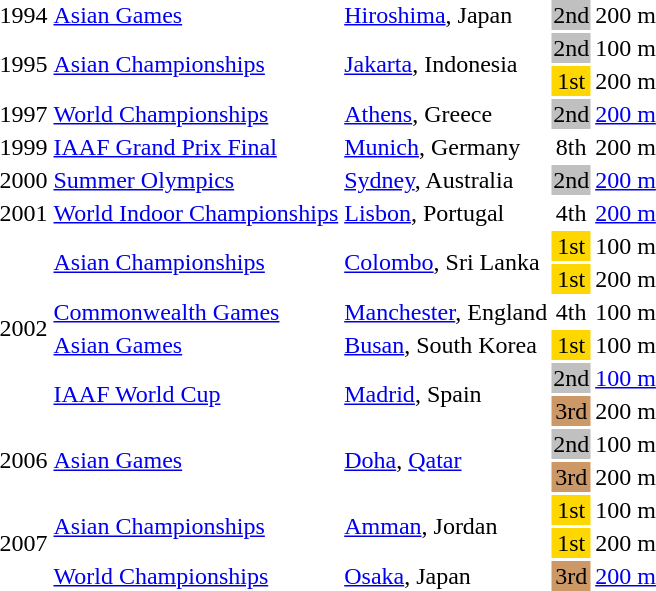<table>
<tr>
<td>1994</td>
<td><a href='#'>Asian Games</a></td>
<td><a href='#'>Hiroshima</a>, Japan</td>
<td style="background:silver; text-align:center;">2nd</td>
<td>200 m</td>
</tr>
<tr>
<td rowspan=2>1995</td>
<td rowspan=2><a href='#'>Asian Championships</a></td>
<td rowspan=2><a href='#'>Jakarta</a>, Indonesia</td>
<td style="background:silver; text-align:center;">2nd</td>
<td>100 m</td>
</tr>
<tr>
<td style="background:gold; text-align:center;">1st</td>
<td>200 m</td>
</tr>
<tr>
<td>1997</td>
<td><a href='#'>World Championships</a></td>
<td><a href='#'>Athens</a>, Greece</td>
<td style="background:silver; text-align:center;">2nd</td>
<td><a href='#'>200 m</a></td>
</tr>
<tr>
<td>1999</td>
<td><a href='#'>IAAF Grand Prix Final</a></td>
<td><a href='#'>Munich</a>, Germany</td>
<td style="text-align:center;">8th</td>
<td>200 m</td>
</tr>
<tr>
<td>2000</td>
<td><a href='#'>Summer Olympics</a></td>
<td><a href='#'>Sydney</a>, Australia</td>
<td style="background:silver; text-align:center;">2nd</td>
<td><a href='#'>200 m</a></td>
</tr>
<tr>
<td>2001</td>
<td><a href='#'>World Indoor Championships</a></td>
<td><a href='#'>Lisbon</a>, Portugal</td>
<td style="text-align:center;">4th</td>
<td><a href='#'>200 m</a></td>
</tr>
<tr>
<td rowspan=6>2002</td>
<td rowspan=2><a href='#'>Asian Championships</a></td>
<td rowspan=2><a href='#'>Colombo</a>, Sri Lanka</td>
<td style="background:gold; text-align:center;">1st</td>
<td>100 m</td>
</tr>
<tr>
<td style="background:gold; text-align:center;">1st</td>
<td>200 m</td>
</tr>
<tr>
<td><a href='#'>Commonwealth Games</a></td>
<td><a href='#'>Manchester</a>, England</td>
<td style="text-align:center;">4th</td>
<td>100 m</td>
</tr>
<tr>
<td><a href='#'>Asian Games</a></td>
<td><a href='#'>Busan</a>, South Korea</td>
<td style="background:gold; text-align:center;">1st</td>
<td>100 m</td>
</tr>
<tr>
<td rowspan=2><a href='#'>IAAF World Cup</a></td>
<td rowspan=2><a href='#'>Madrid</a>, Spain</td>
<td style="background:silver; text-align:center;">2nd</td>
<td><a href='#'>100 m</a></td>
</tr>
<tr>
<td style="background:#c96; text-align:center;">3rd</td>
<td>200 m</td>
</tr>
<tr>
<td rowspan=2>2006</td>
<td rowspan=2><a href='#'>Asian Games</a></td>
<td rowspan=2><a href='#'>Doha</a>, <a href='#'>Qatar</a></td>
<td style="background:silver; text-align:center;">2nd</td>
<td>100 m</td>
</tr>
<tr>
<td style="background:#c96; text-align:center;">3rd</td>
<td>200 m</td>
</tr>
<tr>
<td rowspan=3>2007</td>
<td rowspan=2><a href='#'>Asian Championships</a></td>
<td rowspan=2><a href='#'>Amman</a>, Jordan</td>
<td style="background:gold; text-align:center;">1st</td>
<td>100 m</td>
</tr>
<tr>
<td style="background:gold; text-align:center;">1st</td>
<td>200 m</td>
</tr>
<tr>
<td><a href='#'>World Championships</a></td>
<td><a href='#'>Osaka</a>, Japan</td>
<td style="background:#c96; text-align:center;">3rd</td>
<td><a href='#'>200 m</a></td>
</tr>
</table>
